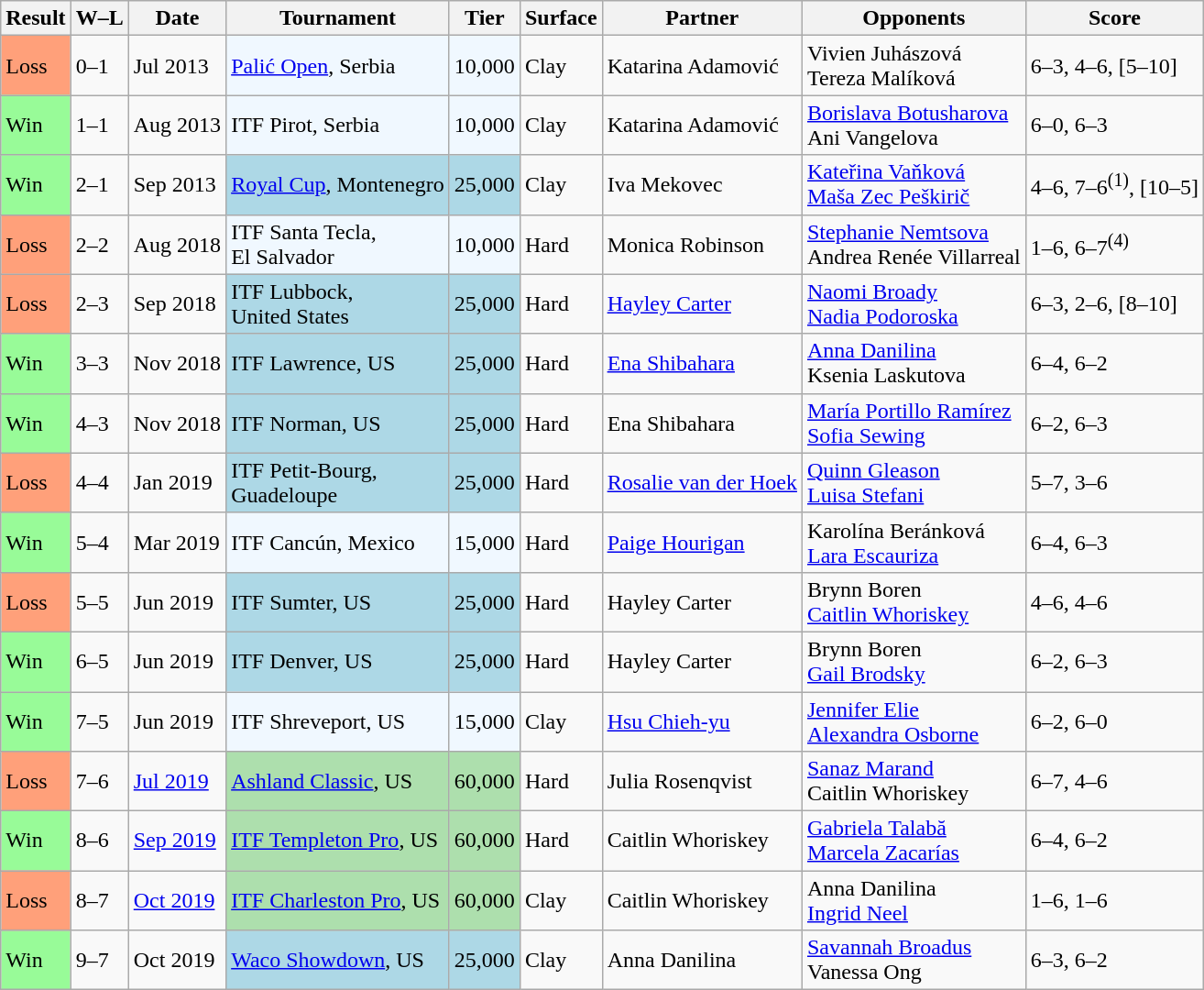<table class="sortable wikitable">
<tr>
<th>Result</th>
<th class="unsortable">W–L</th>
<th>Date</th>
<th>Tournament</th>
<th>Tier</th>
<th>Surface</th>
<th>Partner</th>
<th>Opponents</th>
<th class="unsortable">Score</th>
</tr>
<tr>
<td style="background:#ffa07a;">Loss</td>
<td>0–1</td>
<td>Jul 2013</td>
<td bgcolor="#f0f8ff"><a href='#'>Palić Open</a>, Serbia</td>
<td bgcolor="#f0f8ff">10,000</td>
<td>Clay</td>
<td> Katarina Adamović</td>
<td> Vivien Juhászová <br>  Tereza Malíková</td>
<td>6–3, 4–6, [5–10]</td>
</tr>
<tr>
<td style="background:#98fb98;">Win</td>
<td>1–1</td>
<td>Aug 2013</td>
<td bgcolor="#f0f8ff">ITF Pirot, Serbia</td>
<td bgcolor="#f0f8ff">10,000</td>
<td>Clay</td>
<td> Katarina Adamović</td>
<td> <a href='#'>Borislava Botusharova</a> <br>  Ani Vangelova</td>
<td>6–0, 6–3</td>
</tr>
<tr>
<td style="background:#98fb98;">Win</td>
<td>2–1</td>
<td>Sep 2013</td>
<td style="background:lightblue;"><a href='#'>Royal Cup</a>, Montenegro</td>
<td style="background:lightblue;">25,000</td>
<td>Clay</td>
<td> Iva Mekovec</td>
<td> <a href='#'>Kateřina Vaňková</a> <br>  <a href='#'>Maša Zec Peškirič</a></td>
<td>4–6, 7–6<sup>(1)</sup>, [10–5]</td>
</tr>
<tr>
<td style="background:#ffa07a;">Loss</td>
<td>2–2</td>
<td>Aug 2018</td>
<td style="background:#f0f8ff;">ITF Santa Tecla, <br>El Salvador</td>
<td style="background:#f0f8ff;">10,000</td>
<td>Hard</td>
<td> Monica Robinson</td>
<td> <a href='#'>Stephanie Nemtsova</a> <br>  Andrea Renée Villarreal</td>
<td>1–6, 6–7<sup>(4)</sup></td>
</tr>
<tr>
<td bgcolor=FFA07A>Loss</td>
<td>2–3</td>
<td>Sep 2018</td>
<td style="background:lightblue;">ITF Lubbock, <br>United States</td>
<td style="background:lightblue;">25,000</td>
<td>Hard</td>
<td> <a href='#'>Hayley Carter</a></td>
<td> <a href='#'>Naomi Broady</a> <br>  <a href='#'>Nadia Podoroska</a></td>
<td>6–3, 2–6, [8–10]</td>
</tr>
<tr>
<td bgcolor=98fb98>Win</td>
<td>3–3</td>
<td>Nov 2018</td>
<td style="background:lightblue;">ITF Lawrence, US</td>
<td style="background:lightblue;">25,000</td>
<td>Hard</td>
<td> <a href='#'>Ena Shibahara</a></td>
<td> <a href='#'>Anna Danilina</a> <br>  Ksenia Laskutova</td>
<td>6–4, 6–2</td>
</tr>
<tr>
<td bgcolor=98fb98>Win</td>
<td>4–3</td>
<td>Nov 2018</td>
<td style="background:lightblue;">ITF Norman, US</td>
<td style="background:lightblue;">25,000</td>
<td>Hard</td>
<td> Ena Shibahara</td>
<td> <a href='#'>María Portillo Ramírez</a> <br>  <a href='#'>Sofia Sewing</a></td>
<td>6–2, 6–3</td>
</tr>
<tr>
<td bgcolor=FFA07A>Loss</td>
<td>4–4</td>
<td>Jan 2019</td>
<td style="background:lightblue;">ITF Petit-Bourg, <br>Guadeloupe</td>
<td style="background:lightblue;">25,000</td>
<td>Hard</td>
<td> <a href='#'>Rosalie van der Hoek</a></td>
<td> <a href='#'>Quinn Gleason</a> <br>  <a href='#'>Luisa Stefani</a></td>
<td>5–7, 3–6</td>
</tr>
<tr>
<td bgcolor=98fb98>Win</td>
<td>5–4</td>
<td>Mar 2019</td>
<td style="background:#f0f8ff;">ITF Cancún, Mexico</td>
<td style="background:#f0f8ff;">15,000</td>
<td>Hard</td>
<td> <a href='#'>Paige Hourigan</a></td>
<td> Karolína Beránková <br>  <a href='#'>Lara Escauriza</a></td>
<td>6–4, 6–3</td>
</tr>
<tr>
<td bgcolor=FFA07A>Loss</td>
<td>5–5</td>
<td>Jun 2019</td>
<td style="background:lightblue;">ITF Sumter, US</td>
<td style="background:lightblue;">25,000</td>
<td>Hard</td>
<td> Hayley Carter</td>
<td> Brynn Boren <br>  <a href='#'>Caitlin Whoriskey</a></td>
<td>4–6, 4–6</td>
</tr>
<tr>
<td bgcolor=98fb98>Win</td>
<td>6–5</td>
<td>Jun 2019</td>
<td style="background:lightblue;">ITF Denver, US</td>
<td style="background:lightblue;">25,000</td>
<td>Hard</td>
<td> Hayley Carter</td>
<td> Brynn Boren <br>  <a href='#'>Gail Brodsky</a></td>
<td>6–2, 6–3</td>
</tr>
<tr>
<td bgcolor=98fb98>Win</td>
<td>7–5</td>
<td>Jun 2019</td>
<td style="background:#f0f8ff;">ITF Shreveport, US</td>
<td style="background:#f0f8ff;">15,000</td>
<td>Clay</td>
<td> <a href='#'>Hsu Chieh-yu</a></td>
<td> <a href='#'>Jennifer Elie</a> <br>  <a href='#'>Alexandra Osborne</a></td>
<td>6–2, 6–0</td>
</tr>
<tr>
<td bgcolor=FFA07A>Loss</td>
<td>7–6</td>
<td><a href='#'>Jul 2019</a></td>
<td style="background:#addfad;"><a href='#'>Ashland Classic</a>, US</td>
<td style="background:#addfad;">60,000</td>
<td>Hard</td>
<td> Julia Rosenqvist</td>
<td> <a href='#'>Sanaz Marand</a> <br>  Caitlin Whoriskey</td>
<td>6–7, 4–6</td>
</tr>
<tr>
<td bgcolor=98fb98>Win</td>
<td>8–6</td>
<td><a href='#'>Sep 2019</a></td>
<td style="background:#addfad;"><a href='#'>ITF Templeton Pro</a>, US</td>
<td style="background:#addfad;">60,000</td>
<td>Hard</td>
<td> Caitlin Whoriskey</td>
<td> <a href='#'>Gabriela Talabă</a> <br>  <a href='#'>Marcela Zacarías</a></td>
<td>6–4, 6–2</td>
</tr>
<tr>
<td bgcolor=FFA07A>Loss</td>
<td>8–7</td>
<td><a href='#'>Oct 2019</a></td>
<td style="background:#addfad;"><a href='#'>ITF Charleston Pro</a>, US</td>
<td style="background:#addfad;">60,000</td>
<td>Clay</td>
<td> Caitlin Whoriskey</td>
<td> Anna Danilina <br>  <a href='#'>Ingrid Neel</a></td>
<td>1–6, 1–6</td>
</tr>
<tr>
<td style="background:#98fb98;">Win</td>
<td>9–7</td>
<td>Oct 2019</td>
<td style="background:lightblue;"><a href='#'>Waco Showdown</a>, US</td>
<td style="background:lightblue;">25,000</td>
<td>Clay</td>
<td> Anna Danilina</td>
<td> <a href='#'>Savannah Broadus</a> <br>  Vanessa Ong</td>
<td>6–3, 6–2</td>
</tr>
</table>
